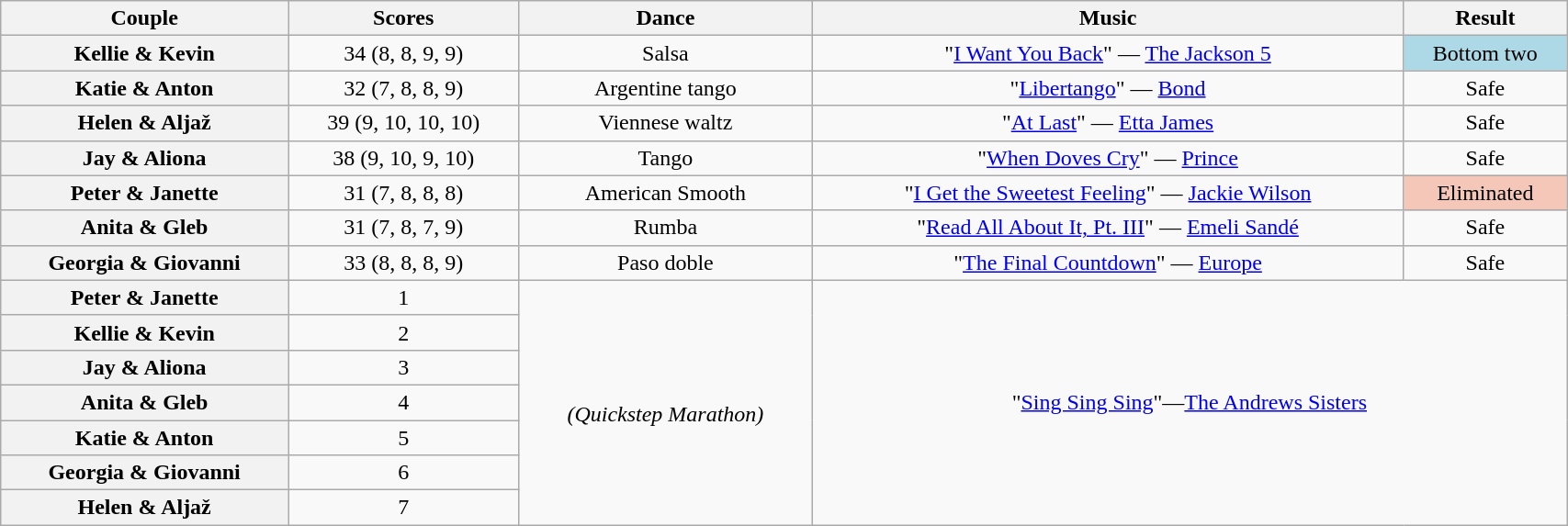<table class="wikitable sortable" style="text-align:center; width:90%">
<tr>
<th scope="col">Couple</th>
<th scope="col">Scores</th>
<th scope="col" class="unsortable">Dance</th>
<th scope="col" class="unsortable">Music</th>
<th scope="col" class="unsortable">Result</th>
</tr>
<tr>
<th scope="row">Kellie & Kevin</th>
<td>34 (8, 8, 9, 9)</td>
<td>Salsa</td>
<td>"<a href='#'>I Want You Back</a>" — <a href='#'>The Jackson 5</a></td>
<td bgcolor="lightblue">Bottom two</td>
</tr>
<tr>
<th scope="row">Katie & Anton</th>
<td>32 (7, 8, 8, 9)</td>
<td>Argentine tango</td>
<td>"<a href='#'>Libertango</a>" — <a href='#'>Bond</a></td>
<td>Safe</td>
</tr>
<tr>
<th scope="row">Helen & Aljaž</th>
<td>39 (9, 10, 10, 10)</td>
<td>Viennese waltz</td>
<td>"<a href='#'>At Last</a>" — <a href='#'>Etta James</a></td>
<td>Safe</td>
</tr>
<tr>
<th scope="row">Jay & Aliona</th>
<td>38 (9, 10, 9, 10)</td>
<td>Tango</td>
<td>"<a href='#'>When Doves Cry</a>" — <a href='#'>Prince</a></td>
<td>Safe</td>
</tr>
<tr>
<th scope="row">Peter & Janette</th>
<td>31 (7, 8, 8, 8)</td>
<td>American Smooth</td>
<td>"<a href='#'>I Get the Sweetest Feeling</a>" — <a href='#'>Jackie Wilson</a></td>
<td bgcolor="f4c7b8">Eliminated</td>
</tr>
<tr>
<th scope="row">Anita & Gleb</th>
<td>31 (7, 8, 7, 9)</td>
<td>Rumba</td>
<td>"<a href='#'>Read All About It, Pt. III</a>" — <a href='#'>Emeli Sandé</a></td>
<td>Safe</td>
</tr>
<tr>
<th scope="row">Georgia & Giovanni</th>
<td>33 (8, 8, 8, 9)</td>
<td>Paso doble</td>
<td>"<a href='#'>The Final Countdown</a>" — <a href='#'>Europe</a></td>
<td>Safe</td>
</tr>
<tr>
<th scope="row">Peter & Janette</th>
<td>1</td>
<td rowspan="7"><br><em>(Quickstep Marathon)</em></td>
<td colspan="2" rowspan="7">"<a href='#'>Sing Sing Sing</a>"—<a href='#'>The Andrews Sisters</a></td>
</tr>
<tr>
<th scope="row">Kellie & Kevin</th>
<td>2</td>
</tr>
<tr>
<th scope="row">Jay & Aliona</th>
<td>3</td>
</tr>
<tr>
<th scope="row">Anita & Gleb</th>
<td>4</td>
</tr>
<tr>
<th scope="row">Katie & Anton</th>
<td>5</td>
</tr>
<tr>
<th scope="row">Georgia & Giovanni</th>
<td>6</td>
</tr>
<tr>
<th scope="row">Helen & Aljaž</th>
<td>7</td>
</tr>
</table>
